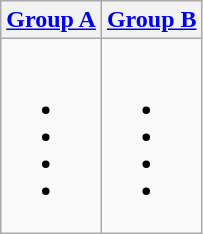<table class="wikitable">
<tr>
<th><a href='#'>Group A</a></th>
<th><a href='#'>Group B</a></th>
</tr>
<tr>
<td valign=top><br><ul><li></li><li></li><li></li><li></li></ul></td>
<td valign=top><br><ul><li></li><li></li><li></li><li></li></ul></td>
</tr>
</table>
